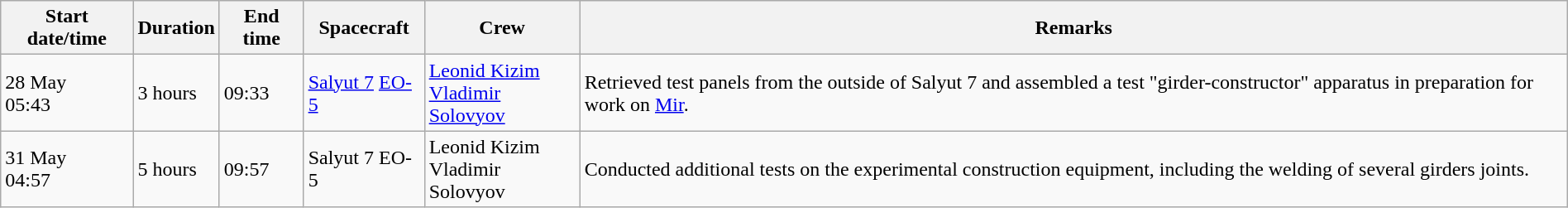<table class="wikitable" width="100%">
<tr>
<th>Start date/time</th>
<th>Duration</th>
<th>End time</th>
<th>Spacecraft</th>
<th>Crew</th>
<th>Remarks</th>
</tr>
<tr>
<td>28 May<br>05:43</td>
<td>3 hours<br></td>
<td>09:33</td>
<td><a href='#'>Salyut 7</a> <a href='#'>EO-5</a></td>
<td><a href='#'>Leonid Kizim</a><br><a href='#'>Vladimir Solovyov</a></td>
<td>Retrieved test panels from the outside of Salyut 7 and assembled a test "girder-constructor" apparatus in preparation for work on <a href='#'>Mir</a>.</td>
</tr>
<tr>
<td>31 May<br>04:57</td>
<td>5 hours</td>
<td>09:57</td>
<td>Salyut 7 EO-5</td>
<td>Leonid Kizim<br>Vladimir Solovyov</td>
<td>Conducted additional tests on the experimental construction equipment, including the welding of several girders joints.</td>
</tr>
</table>
